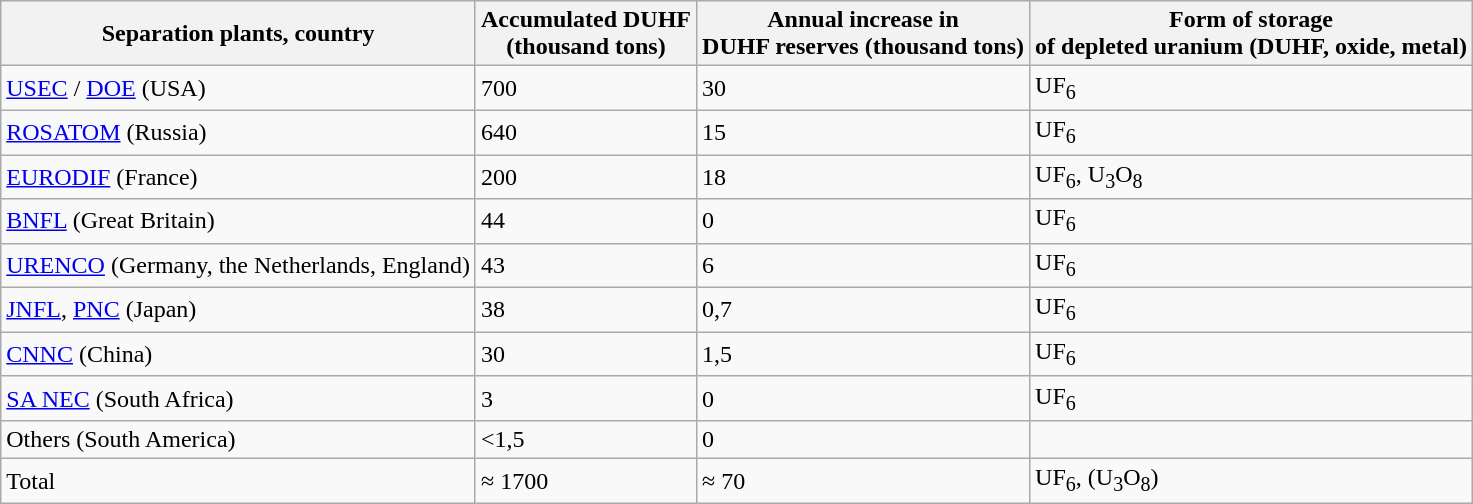<table class="wikitable">
<tr>
<th>Separation plants, country</th>
<th>Accumulated DUHF<br>(thousand tons)</th>
<th>Annual increase in<br>DUHF reserves (thousand tons)</th>
<th>Form of storage<br>of depleted uranium (DUHF, oxide, metal)</th>
</tr>
<tr>
<td><a href='#'>USEC</a> / <a href='#'>DOE</a> (USA)</td>
<td>700</td>
<td>30</td>
<td>UF<sub>6</sub></td>
</tr>
<tr>
<td><a href='#'>ROSATOM</a>  (Russia)</td>
<td>640</td>
<td>15</td>
<td>UF<sub>6</sub></td>
</tr>
<tr>
<td><a href='#'>EURODIF</a> (France)</td>
<td>200</td>
<td>18</td>
<td>UF<sub>6</sub>,  U<sub>3</sub>O<sub>8</sub></td>
</tr>
<tr>
<td><a href='#'>BNFL</a> (Great Britain)</td>
<td>44</td>
<td>0</td>
<td>UF<sub>6</sub></td>
</tr>
<tr>
<td><a href='#'>URENCO</a> (Germany, the Netherlands, England)</td>
<td>43</td>
<td>6</td>
<td>UF<sub>6</sub></td>
</tr>
<tr>
<td><a href='#'>JNFL</a>, <a href='#'>PNC</a> (Japan)</td>
<td>38</td>
<td>0,7</td>
<td>UF<sub>6</sub></td>
</tr>
<tr>
<td><a href='#'>CNNC</a> (China)</td>
<td>30</td>
<td>1,5</td>
<td>UF<sub>6</sub></td>
</tr>
<tr>
<td><a href='#'>SA NEC</a> (South Africa)</td>
<td>3</td>
<td>0</td>
<td>UF<sub>6</sub></td>
</tr>
<tr>
<td>Others (South America)</td>
<td><1,5</td>
<td>0</td>
<td></td>
</tr>
<tr>
<td>Total</td>
<td>≈ 1700</td>
<td>≈ 70</td>
<td>UF<sub>6</sub>,  (U<sub>3</sub>O<sub>8</sub>)</td>
</tr>
</table>
